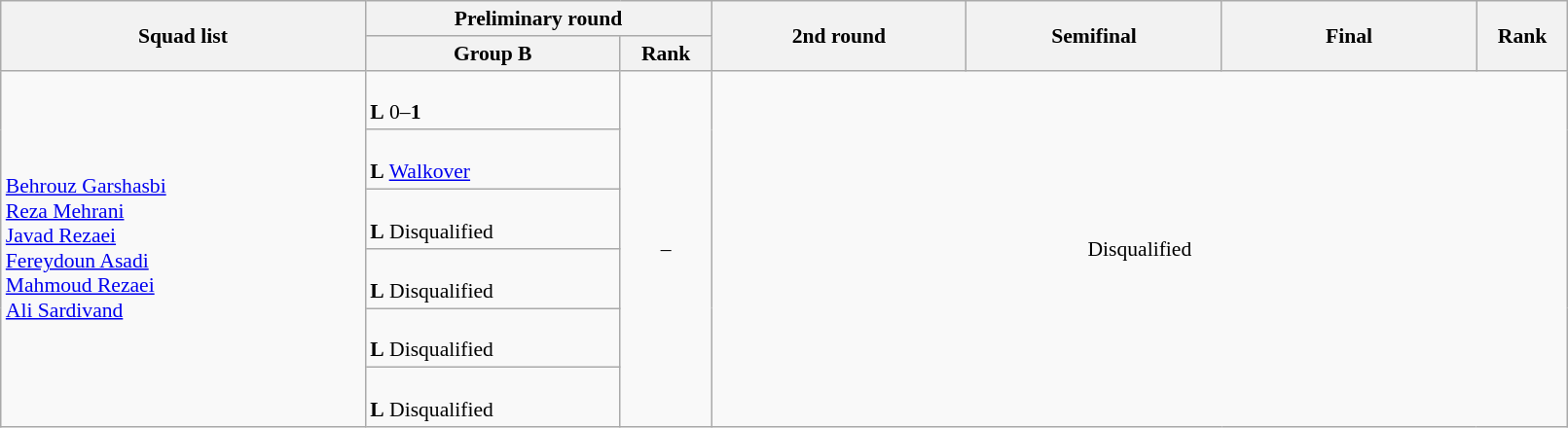<table class="wikitable" width="85%" style="text-align:left; font-size:90%">
<tr>
<th rowspan="2" width="20%">Squad list</th>
<th colspan="2">Preliminary round</th>
<th rowspan="2" width="14%">2nd round</th>
<th rowspan="2" width="14%">Semifinal</th>
<th rowspan="2" width="14%">Final</th>
<th rowspan="2" width="5%">Rank</th>
</tr>
<tr>
<th width="14%">Group B</th>
<th width="5%">Rank</th>
</tr>
<tr>
<td rowspan="6"><a href='#'>Behrouz Garshasbi</a><br><a href='#'>Reza Mehrani</a><br><a href='#'>Javad Rezaei</a><br><a href='#'>Fereydoun Asadi</a><br><a href='#'>Mahmoud Rezaei</a><br><a href='#'>Ali Sardivand</a></td>
<td><br><strong>L</strong> 0–<strong>1</strong></td>
<td rowspan="6" align=center>–</td>
<td colspan="4" align=center rowspan="6">Disqualified</td>
</tr>
<tr>
<td><br><strong>L</strong> <a href='#'>Walkover</a></td>
</tr>
<tr>
<td><br><strong>L</strong> Disqualified</td>
</tr>
<tr>
<td><br><strong>L</strong> Disqualified</td>
</tr>
<tr>
<td><br><strong>L</strong> Disqualified</td>
</tr>
<tr>
<td><br><strong>L</strong> Disqualified</td>
</tr>
</table>
